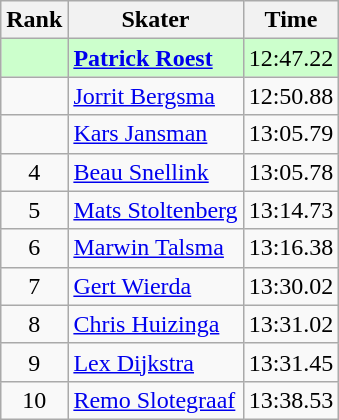<table class="wikitable">
<tr>
<th>Rank</th>
<th>Skater</th>
<th>Time</th>
</tr>
<tr bgcolor=ccffcc>
<td style="text-align:center"></td>
<td><strong><a href='#'>Patrick Roest</a></strong></td>
<td>12:47.22</td>
</tr>
<tr>
<td style="text-align:center"></td>
<td><a href='#'>Jorrit Bergsma</a></td>
<td>12:50.88</td>
</tr>
<tr>
<td style="text-align:center"></td>
<td><a href='#'>Kars Jansman</a></td>
<td>13:05.79</td>
</tr>
<tr>
<td style="text-align:center">4</td>
<td><a href='#'>Beau Snellink</a></td>
<td>13:05.78</td>
</tr>
<tr>
<td style="text-align:center">5</td>
<td><a href='#'>Mats Stoltenberg</a></td>
<td>13:14.73</td>
</tr>
<tr>
<td style="text-align:center">6</td>
<td><a href='#'>Marwin Talsma</a></td>
<td>13:16.38</td>
</tr>
<tr>
<td style="text-align:center">7</td>
<td><a href='#'>Gert Wierda</a></td>
<td>13:30.02</td>
</tr>
<tr>
<td style="text-align:center">8</td>
<td><a href='#'>Chris Huizinga</a></td>
<td>13:31.02</td>
</tr>
<tr>
<td style="text-align:center">9</td>
<td><a href='#'>Lex Dijkstra</a></td>
<td>13:31.45</td>
</tr>
<tr>
<td style="text-align:center">10</td>
<td><a href='#'>Remo Slotegraaf</a></td>
<td>13:38.53</td>
</tr>
</table>
